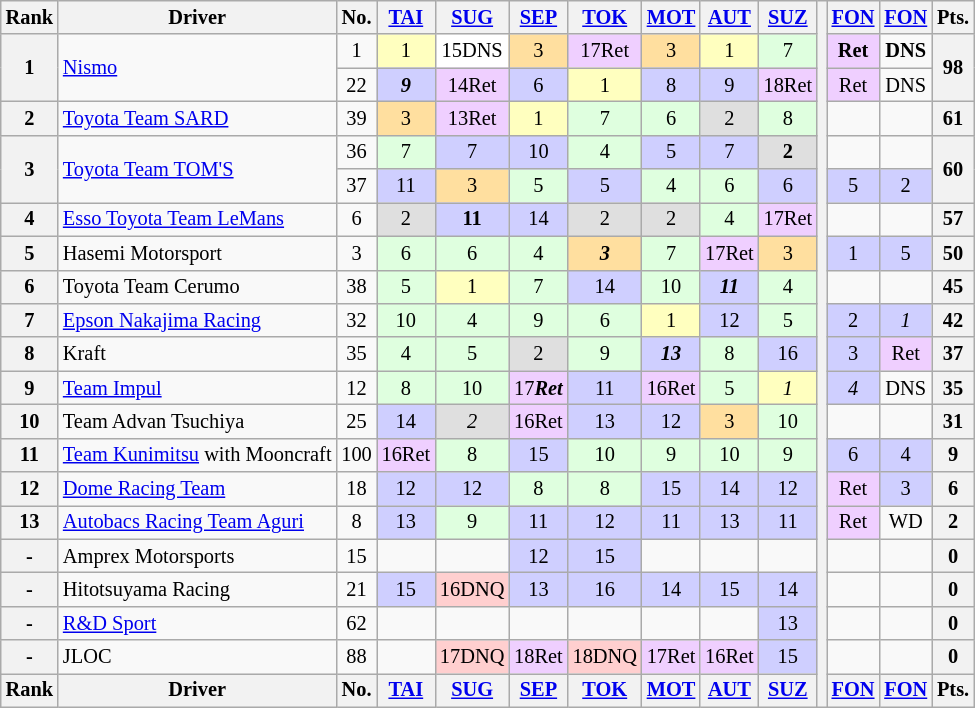<table class="wikitable" style="font-size:85%; text-align:center">
<tr>
<th>Rank</th>
<th>Driver</th>
<th>No.</th>
<th><a href='#'>TAI</a><br></th>
<th><a href='#'>SUG</a><br></th>
<th><a href='#'>SEP</a><br></th>
<th><a href='#'>TOK</a><br></th>
<th><a href='#'>MOT</a><br></th>
<th><a href='#'>AUT</a><br></th>
<th><a href='#'>SUZ</a><br></th>
<th rowspan="21"></th>
<th><a href='#'>FON</a><br></th>
<th><a href='#'>FON</a><br></th>
<th>Pts.</th>
</tr>
<tr>
<th rowspan="2">1</th>
<td rowspan="2" align="left"><a href='#'>Nismo</a></td>
<td>1</td>
<td bgcolor="#FFFFBF">1</td>
<td bgcolor="#FFFFFF"><span>15</span>DNS</td>
<td bgcolor="#FFDF9F">3</td>
<td bgcolor="#EFCFFF"><span>17</span>Ret</td>
<td bgcolor="#FFDF9F">3</td>
<td bgcolor="#FFFFBF">1</td>
<td bgcolor="#DFFFDF">7</td>
<td bgcolor="#EFCFFF"><strong>Ret</strong></td>
<td><strong>DNS</strong></td>
<th rowspan="2">98</th>
</tr>
<tr>
<td>22</td>
<td bgcolor="#CFCFFF"><strong><em>9</em></strong></td>
<td bgcolor="#EFCFFF"><span>14</span>Ret</td>
<td bgcolor="#CFCFFF">6</td>
<td bgcolor="#FFFFBF">1</td>
<td bgcolor="#CFCFFF">8</td>
<td bgcolor="#CFCFFF">9</td>
<td bgcolor="#EFCFFF"><span>18</span>Ret</td>
<td bgcolor="#EFCFFF">Ret</td>
<td>DNS</td>
</tr>
<tr>
<th>2</th>
<td align="left"><a href='#'>Toyota Team SARD</a></td>
<td>39</td>
<td bgcolor="#FFDF9F">3</td>
<td bgcolor="#EFCFFF"><span>13</span>Ret</td>
<td bgcolor="#FFFFBF">1</td>
<td bgcolor="#DFFFDF">7</td>
<td bgcolor="#DFFFDF">6</td>
<td bgcolor="#DFDFDF">2</td>
<td bgcolor="#DFFFDF">8</td>
<td></td>
<td></td>
<th>61</th>
</tr>
<tr>
<th rowspan="2">3</th>
<td rowspan="2" align="left"><a href='#'>Toyota Team TOM'S</a></td>
<td>36</td>
<td bgcolor="#DFFFDF">7</td>
<td bgcolor="#CFCFFF">7</td>
<td bgcolor="#CFCFFF">10</td>
<td bgcolor="#DFFFDF">4</td>
<td bgcolor="#CFCFFF">5</td>
<td bgcolor="#CFCFFF">7</td>
<td bgcolor="#DFDFDF"><strong>2</strong></td>
<td></td>
<td></td>
<th rowspan="2">60</th>
</tr>
<tr>
<td>37</td>
<td bgcolor="#CFCFFF">11</td>
<td bgcolor="#FFDF9F">3</td>
<td bgcolor="#DFFFDF">5</td>
<td bgcolor="#CFCFFF">5</td>
<td bgcolor="#DFFFDF">4</td>
<td bgcolor="#DFFFDF">6</td>
<td bgcolor="#CFCFFF">6</td>
<td bgcolor="#CFCFFF">5</td>
<td bgcolor="#CFCFFF">2</td>
</tr>
<tr>
<th>4</th>
<td align="left"><a href='#'>Esso Toyota Team LeMans</a></td>
<td>6</td>
<td bgcolor="#DFDFDF">2</td>
<td bgcolor="#CFCFFF"><strong>11</strong></td>
<td bgcolor="#CFCFFF">14</td>
<td bgcolor="#DFDFDF">2</td>
<td bgcolor="#DFDFDF">2</td>
<td bgcolor="#DFFFDF">4</td>
<td bgcolor="#EFCFFF"><span>17</span>Ret</td>
<td></td>
<td></td>
<th>57</th>
</tr>
<tr>
<th>5</th>
<td align="left">Hasemi Motorsport</td>
<td>3</td>
<td bgcolor="#DFFFDF">6</td>
<td bgcolor="#DFFFDF">6</td>
<td bgcolor="#DFFFDF">4</td>
<td bgcolor="#FFDF9F"><strong><em>3</em></strong></td>
<td bgcolor="#DFFFDF">7</td>
<td bgcolor="#EFCFFF"><span>17</span>Ret</td>
<td bgcolor="#FFDF9F">3</td>
<td bgcolor="#CFCFFF">1</td>
<td bgcolor="#CFCFFF">5</td>
<th>50</th>
</tr>
<tr>
<th>6</th>
<td align="left">Toyota Team Cerumo</td>
<td>38</td>
<td bgcolor="#DFFFDF">5</td>
<td bgcolor="#FFFFBF">1</td>
<td bgcolor="#DFFFDF">7</td>
<td bgcolor="#CFCFFF">14</td>
<td bgcolor="#DFFFDF">10</td>
<td bgcolor="#CFCFFF"><strong><em>11</em></strong></td>
<td bgcolor="#DFFFDF">4</td>
<td></td>
<td></td>
<th>45</th>
</tr>
<tr>
<th>7</th>
<td align="left"><a href='#'>Epson Nakajima Racing</a></td>
<td>32</td>
<td bgcolor="#DFFFDF">10</td>
<td bgcolor="#DFFFDF">4</td>
<td bgcolor="#DFFFDF">9</td>
<td bgcolor="#DFFFDF">6</td>
<td bgcolor="#FFFFBF">1</td>
<td bgcolor="#CFCFFF">12</td>
<td bgcolor="#DFFFDF">5</td>
<td bgcolor="#CFCFFF">2</td>
<td bgcolor="#CFCFFF"><em>1</em></td>
<th>42</th>
</tr>
<tr>
<th>8</th>
<td align="left">Kraft</td>
<td>35</td>
<td bgcolor="#DFFFDF">4</td>
<td bgcolor="#DFFFDF">5</td>
<td bgcolor="#DFDFDF">2</td>
<td bgcolor="#DFFFDF">9</td>
<td bgcolor="#CFCFFF"><strong><em>13</em></strong></td>
<td bgcolor="#DFFFDF">8</td>
<td bgcolor="#CFCFFF">16</td>
<td bgcolor="#CFCFFF">3</td>
<td bgcolor="#EFCFFF">Ret</td>
<th>37</th>
</tr>
<tr>
<th>9</th>
<td align="left"><a href='#'>Team Impul</a></td>
<td>12</td>
<td bgcolor="#DFFFDF">8</td>
<td bgcolor="#DFFFDF">10</td>
<td bgcolor="#EFCFFF"><span>17</span><strong><em>Ret</em></strong></td>
<td bgcolor="#CFCFFF">11</td>
<td bgcolor="#EFCFFF"><span>16</span>Ret</td>
<td bgcolor="#DFFFDF">5</td>
<td bgcolor="#FFFFBF"><em>1</em></td>
<td bgcolor="#CFCFFF"><em>4</em></td>
<td>DNS</td>
<th>35</th>
</tr>
<tr>
<th>10</th>
<td align="left">Team Advan Tsuchiya</td>
<td>25</td>
<td bgcolor="#CFCFFF">14</td>
<td bgcolor="#DFDFDF"><em>2</em></td>
<td bgcolor="#EFCFFF"><span>16</span>Ret</td>
<td bgcolor="#CFCFFF">13</td>
<td bgcolor="#CFCFFF">12</td>
<td bgcolor="#FFDF9F">3</td>
<td bgcolor="#DFFFDF">10</td>
<td></td>
<td></td>
<th>31</th>
</tr>
<tr>
<th>11</th>
<td align="left"><a href='#'>Team Kunimitsu</a> with Mooncraft</td>
<td>100</td>
<td bgcolor="#EFCFFF"><span>16</span>Ret</td>
<td bgcolor="#DFFFDF">8</td>
<td bgcolor="#CFCFFF">15</td>
<td bgcolor="#DFFFDF">10</td>
<td bgcolor="#DFFFDF">9</td>
<td bgcolor="#DFFFDF">10</td>
<td bgcolor="#DFFFDF">9</td>
<td bgcolor="#CFCFFF">6</td>
<td bgcolor="#CFCFFF">4</td>
<th>9</th>
</tr>
<tr>
<th>12</th>
<td align="left"><a href='#'>Dome Racing Team</a></td>
<td>18</td>
<td bgcolor="#CFCFFF">12</td>
<td bgcolor="#CFCFFF">12</td>
<td bgcolor="#DFFFDF">8</td>
<td bgcolor="#DFFFDF">8</td>
<td bgcolor="#CFCFFF">15</td>
<td bgcolor="#CFCFFF">14</td>
<td bgcolor="#CFCFFF">12</td>
<td bgcolor="#EFCFFF">Ret</td>
<td bgcolor="#CFCFFF">3</td>
<th>6</th>
</tr>
<tr>
<th>13</th>
<td align="left"><a href='#'>Autobacs Racing Team Aguri</a></td>
<td>8</td>
<td bgcolor="#CFCFFF">13</td>
<td bgcolor="#DFFFDF">9</td>
<td bgcolor="#CFCFFF">11</td>
<td bgcolor="#CFCFFF">12</td>
<td bgcolor="#CFCFFF">11</td>
<td bgcolor="#CFCFFF">13</td>
<td bgcolor="#CFCFFF">11</td>
<td bgcolor="#EFCFFF">Ret</td>
<td>WD</td>
<th>2</th>
</tr>
<tr>
<th>-</th>
<td align="left">Amprex Motorsports</td>
<td>15</td>
<td></td>
<td></td>
<td bgcolor="#CFCFFF">12</td>
<td bgcolor="#CFCFFF">15</td>
<td></td>
<td></td>
<td></td>
<td></td>
<td></td>
<th>0</th>
</tr>
<tr>
<th>-</th>
<td align="left">Hitotsuyama Racing</td>
<td>21</td>
<td bgcolor="#CFCFFF">15</td>
<td bgcolor="#FFCFCF"><span>16</span>DNQ</td>
<td bgcolor="#CFCFFF">13</td>
<td bgcolor="#CFCFFF">16</td>
<td bgcolor="#CFCFFF">14</td>
<td bgcolor="#CFCFFF">15</td>
<td bgcolor="#CFCFFF">14</td>
<td></td>
<td></td>
<th>0</th>
</tr>
<tr>
<th>-</th>
<td align="left"><a href='#'>R&D Sport</a></td>
<td>62</td>
<td></td>
<td></td>
<td></td>
<td></td>
<td></td>
<td></td>
<td bgcolor="#CFCFFF">13</td>
<td></td>
<td></td>
<th>0</th>
</tr>
<tr>
<th>-</th>
<td align="left">JLOC</td>
<td>88</td>
<td></td>
<td bgcolor="#FFCFCF"><span>17</span>DNQ</td>
<td bgcolor="#EFCFFF"><span>18</span>Ret</td>
<td bgcolor="#FFCFCF"><span>18</span>DNQ</td>
<td bgcolor="#EFCFFF"><span>17</span>Ret</td>
<td bgcolor="#EFCFFF"><span>16</span>Ret</td>
<td bgcolor="#CFCFFF">15</td>
<td></td>
<td></td>
<th>0</th>
</tr>
<tr>
<th>Rank</th>
<th>Driver</th>
<th>No.</th>
<th><a href='#'>TAI</a><br></th>
<th><a href='#'>SUG</a><br></th>
<th><a href='#'>SEP</a><br></th>
<th><a href='#'>TOK</a><br></th>
<th><a href='#'>MOT</a><br></th>
<th><a href='#'>AUT</a><br></th>
<th><a href='#'>SUZ</a><br></th>
<th><a href='#'>FON</a><br></th>
<th><a href='#'>FON</a><br></th>
<th>Pts.</th>
</tr>
</table>
